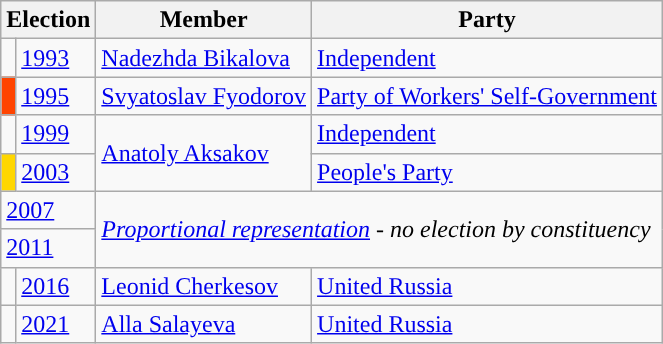<table class="wikitable">
<tr>
<th colspan="2">Election</th>
<th>Member</th>
<th>Party</th>
</tr>
<tr>
<td style="background-color:"></td>
<td><a href='#'>1993</a></td>
<td><a href='#'>Nadezhda Bikalova</a></td>
<td><a href='#'>Independent</a></td>
</tr>
<tr>
<td style="background-color:#FF4400"></td>
<td><a href='#'>1995</a></td>
<td><a href='#'>Svyatoslav Fyodorov</a></td>
<td><a href='#'>Party of Workers' Self-Government</a></td>
</tr>
<tr>
<td style="background-color:"></td>
<td><a href='#'>1999</a></td>
<td rowspan=2><a href='#'>Anatoly Aksakov</a></td>
<td><a href='#'>Independent</a></td>
</tr>
<tr>
<td style="background-color:#FFD700"></td>
<td><a href='#'>2003</a></td>
<td><a href='#'>People's Party</a></td>
</tr>
<tr>
<td colspan=2><a href='#'>2007</a></td>
<td colspan=2 rowspan=2><em><a href='#'>Proportional representation</a> - no election by constituency</em></td>
</tr>
<tr>
<td colspan=2><a href='#'>2011</a></td>
</tr>
<tr>
<td style="background-color: "></td>
<td><a href='#'>2016</a></td>
<td><a href='#'>Leonid Cherkesov</a></td>
<td><a href='#'>United Russia</a></td>
</tr>
<tr>
<td style="background-color: "></td>
<td><a href='#'>2021</a></td>
<td><a href='#'>Alla Salayeva</a></td>
<td><a href='#'>United Russia</a></td>
</tr>
</table>
